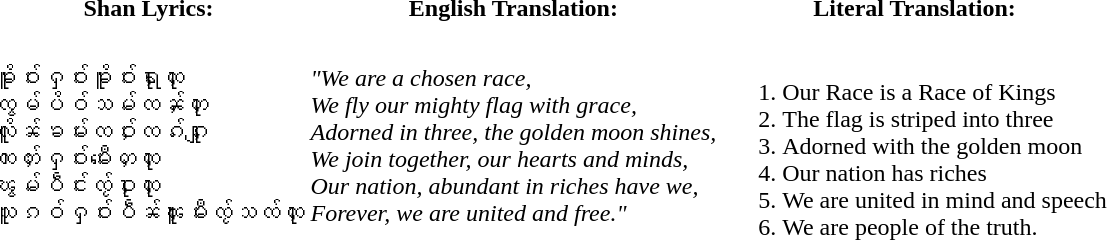<table>
<tr>
<th>Shan Lyrics:</th>
<th>English Translation:</th>
<th>Literal Translation:</th>
</tr>
<tr>
<td>ၶိူဝ်းႁဝ်းၶိူဝ်းရႃႇၸႃႇ<br>ၸွမ်ပိဝ်သမ်ႉၸၼ်ႇတႃႇ<br>လိူၼ်ၶမ်းၸဝ်ႈၸၵ်ႉၵျႃႇ<br>ၸၢတ်ႈႁဝ်းမီးတေႇၸႃႇ<br>ၽွမ်ႉပဵင်းၸႂ်ဝႃႇၸႃႇ<br>သူၵဝ်ႁဝ်းပဵၼ်ၽူႈမီးၸႂ်သၸ်ၸႃႇ</td>
<td><em>"We are a chosen race,</em><br><em>We fly our mighty flag with grace,</em><br><em>Adorned in three,  the golden moon shines,</em><br><em>We join together, our hearts and minds,</em><br><em>Our nation, abundant in riches have we,</em><br><em>Forever, we are united and free."</em></td>
<td><br><ol><li>Our Race is a Race of Kings</li><li>The flag is striped into three</li><li>Adorned with the golden moon</li><li>Our nation has riches</li><li>We are united in mind and speech</li><li>We are people of the truth.</li></ol></td>
</tr>
</table>
